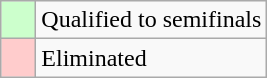<table class="wikitable">
<tr>
<td style="background: #ccffcc;">    </td>
<td>Qualified to semifinals</td>
</tr>
<tr>
<td style="background: #ffcccc;">    </td>
<td>Eliminated</td>
</tr>
</table>
